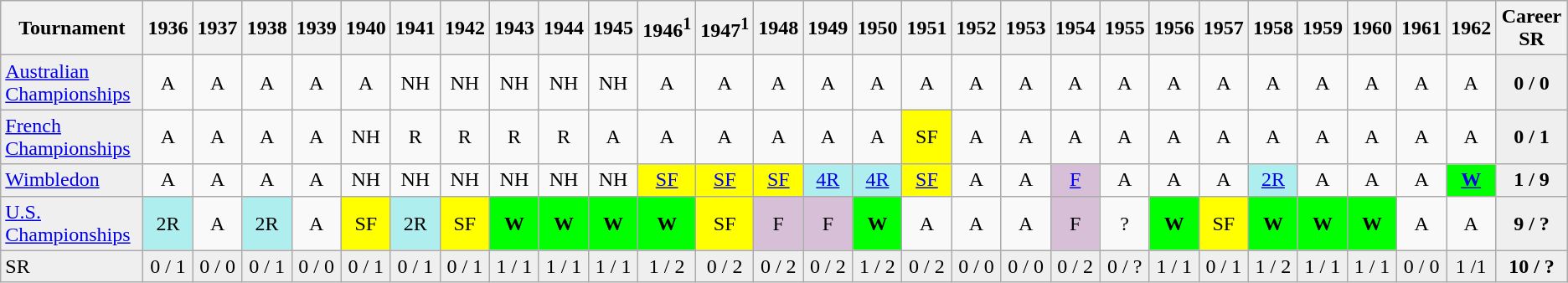<table class="wikitable">
<tr>
<th>Tournament</th>
<th>1936</th>
<th>1937</th>
<th>1938</th>
<th>1939</th>
<th>1940</th>
<th>1941</th>
<th>1942</th>
<th>1943</th>
<th>1944</th>
<th>1945</th>
<th>1946<sup>1</sup></th>
<th>1947<sup>1</sup></th>
<th>1948</th>
<th>1949</th>
<th>1950</th>
<th>1951</th>
<th>1952</th>
<th>1953</th>
<th>1954</th>
<th>1955</th>
<th>1956</th>
<th>1957</th>
<th>1958</th>
<th>1959</th>
<th>1960</th>
<th>1961</th>
<th>1962</th>
<th>Career SR</th>
</tr>
<tr>
<td style="background:#EFEFEF;"><a href='#'>Australian Championships</a></td>
<td align="center">A</td>
<td align="center">A</td>
<td align="center">A</td>
<td align="center">A</td>
<td align="center">A</td>
<td align="center">NH</td>
<td align="center">NH</td>
<td align="center">NH</td>
<td align="center">NH</td>
<td align="center">NH</td>
<td align="center">A</td>
<td align="center">A</td>
<td align="center">A</td>
<td align="center">A</td>
<td align="center">A</td>
<td align="center">A</td>
<td align="center">A</td>
<td align="center">A</td>
<td align="center">A</td>
<td align="center">A</td>
<td align="center">A</td>
<td align="center">A</td>
<td align="center">A</td>
<td align="center">A</td>
<td align="center">A</td>
<td align="center">A</td>
<td align="center">A</td>
<td align="center" style="background:#EFEFEF;"><strong>0 / 0</strong></td>
</tr>
<tr>
<td style="background:#EFEFEF;"><a href='#'>French Championships</a></td>
<td align="center">A</td>
<td align="center">A</td>
<td align="center">A</td>
<td align="center">A</td>
<td align="center">NH</td>
<td align="center">R</td>
<td align="center">R</td>
<td align="center">R</td>
<td align="center">R</td>
<td align="center">A</td>
<td align="center">A</td>
<td align="center">A</td>
<td align="center">A</td>
<td align="center">A</td>
<td align="center">A</td>
<td align="center" style="background:yellow;">SF</td>
<td align="center">A</td>
<td align="center">A</td>
<td align="center">A</td>
<td align="center">A</td>
<td align="center">A</td>
<td align="center">A</td>
<td align="center">A</td>
<td align="center">A</td>
<td align="center">A</td>
<td align="center">A</td>
<td align="center">A</td>
<td align="center" style="background:#EFEFEF;"><strong>0 / 1</strong></td>
</tr>
<tr>
<td style="background:#EFEFEF;"><a href='#'>Wimbledon</a></td>
<td align="center">A</td>
<td align="center">A</td>
<td align="center">A</td>
<td align="center">A</td>
<td align="center">NH</td>
<td align="center">NH</td>
<td align="center">NH</td>
<td align="center">NH</td>
<td align="center">NH</td>
<td align="center">NH</td>
<td align="center" style="background:yellow;"><a href='#'>SF</a></td>
<td align="center" style="background:yellow;"><a href='#'>SF</a></td>
<td align="center" style="background:yellow;"><a href='#'>SF</a></td>
<td align="center" style="background:#afeeee;"><a href='#'>4R</a></td>
<td align="center" style="background:#afeeee;"><a href='#'>4R</a></td>
<td align="center" style="background:yellow;"><a href='#'>SF</a></td>
<td align="center">A</td>
<td align="center">A</td>
<td align="center" style="background:#D8BFD8;"><a href='#'>F</a></td>
<td align="center">A</td>
<td align="center">A</td>
<td align="center">A</td>
<td align="center" style="background:#afeeee;"><a href='#'>2R</a></td>
<td align="center">A</td>
<td align="center">A</td>
<td align="center">A</td>
<td align="center" style="background:#00ff00;"><strong><a href='#'>W</a></strong></td>
<td align="center" style="background:#EFEFEF;"><strong>1 / 9</strong></td>
</tr>
<tr>
<td style="background:#EFEFEF;"><a href='#'>U.S. Championships</a></td>
<td align="center" style="background:#afeeee;">2R</td>
<td align="center">A</td>
<td align="center" style="background:#afeeee;">2R</td>
<td align="center">A</td>
<td align="center" style="background:yellow;">SF</td>
<td align="center" style="background:#afeeee;">2R</td>
<td align="center" style="background:yellow;">SF</td>
<td align="center" style="background:#00ff00;"><strong>W</strong></td>
<td align="center" style="background:#00ff00;"><strong>W</strong></td>
<td align="center" style="background:#00ff00;"><strong>W</strong></td>
<td align="center" style="background:#00ff00;"><strong>W</strong></td>
<td align="center" style="background:yellow;">SF</td>
<td align="center" style="background:#D8BFD8;">F</td>
<td align="center" style="background:#D8BFD8;">F</td>
<td align="center" style="background:#00ff00;"><strong>W</strong></td>
<td align="center">A</td>
<td align="center">A</td>
<td align="center">A</td>
<td align="center" style="background:#D8BFD8;">F</td>
<td align="center">?</td>
<td align="center" style="background:#00ff00;"><strong>W</strong></td>
<td align="center" style="background:yellow;">SF</td>
<td align="center" style="background:#00ff00;"><strong>W</strong></td>
<td align="center" style="background:#00ff00;"><strong>W</strong></td>
<td align="center" style="background:#00ff00;"><strong>W</strong></td>
<td align="center">A</td>
<td align="center">A</td>
<td align="center" style="background:#EFEFEF;"><strong>9 / ?</strong></td>
</tr>
<tr>
<td style="background:#EFEFEF;">SR</td>
<td align="center" style="background:#EFEFEF;">0 / 1</td>
<td align="center" style="background:#EFEFEF;">0 / 0</td>
<td align="center" style="background:#EFEFEF;">0 / 1</td>
<td align="center" style="background:#EFEFEF;">0 / 0</td>
<td align="center" style="background:#EFEFEF;">0 / 1</td>
<td align="center" style="background:#EFEFEF;">0 / 1</td>
<td align="center" style="background:#EFEFEF;">0 / 1</td>
<td align="center" style="background:#EFEFEF;">1 / 1</td>
<td align="center" style="background:#EFEFEF;">1 / 1</td>
<td align="center" style="background:#EFEFEF;">1 / 1</td>
<td align="center" style="background:#EFEFEF;">1 / 2</td>
<td align="center" style="background:#EFEFEF;">0 / 2</td>
<td align="center" style="background:#EFEFEF;">0 / 2</td>
<td align="center" style="background:#EFEFEF;">0 / 2</td>
<td align="center" style="background:#EFEFEF;">1 / 2</td>
<td align="center" style="background:#EFEFEF;">0 / 2</td>
<td align="center" style="background:#EFEFEF;">0 / 0</td>
<td align="center" style="background:#EFEFEF;">0 / 0</td>
<td align="center" style="background:#EFEFEF;">0 / 2</td>
<td align="center" style="background:#EFEFEF;">0 / ?</td>
<td align="center" style="background:#EFEFEF;">1 / 1</td>
<td align="center" style="background:#EFEFEF;">0 / 1</td>
<td align="center" style="background:#EFEFEF;">1 / 2</td>
<td align="center" style="background:#EFEFEF;">1 / 1</td>
<td align="center" style="background:#EFEFEF;">1 / 1</td>
<td align="center" style="background:#EFEFEF;">0 / 0</td>
<td align="center" style="background:#EFEFEF;">1 /1</td>
<td align="center" style="background:#EFEFEF;"><strong>10 / ?</strong></td>
</tr>
</table>
